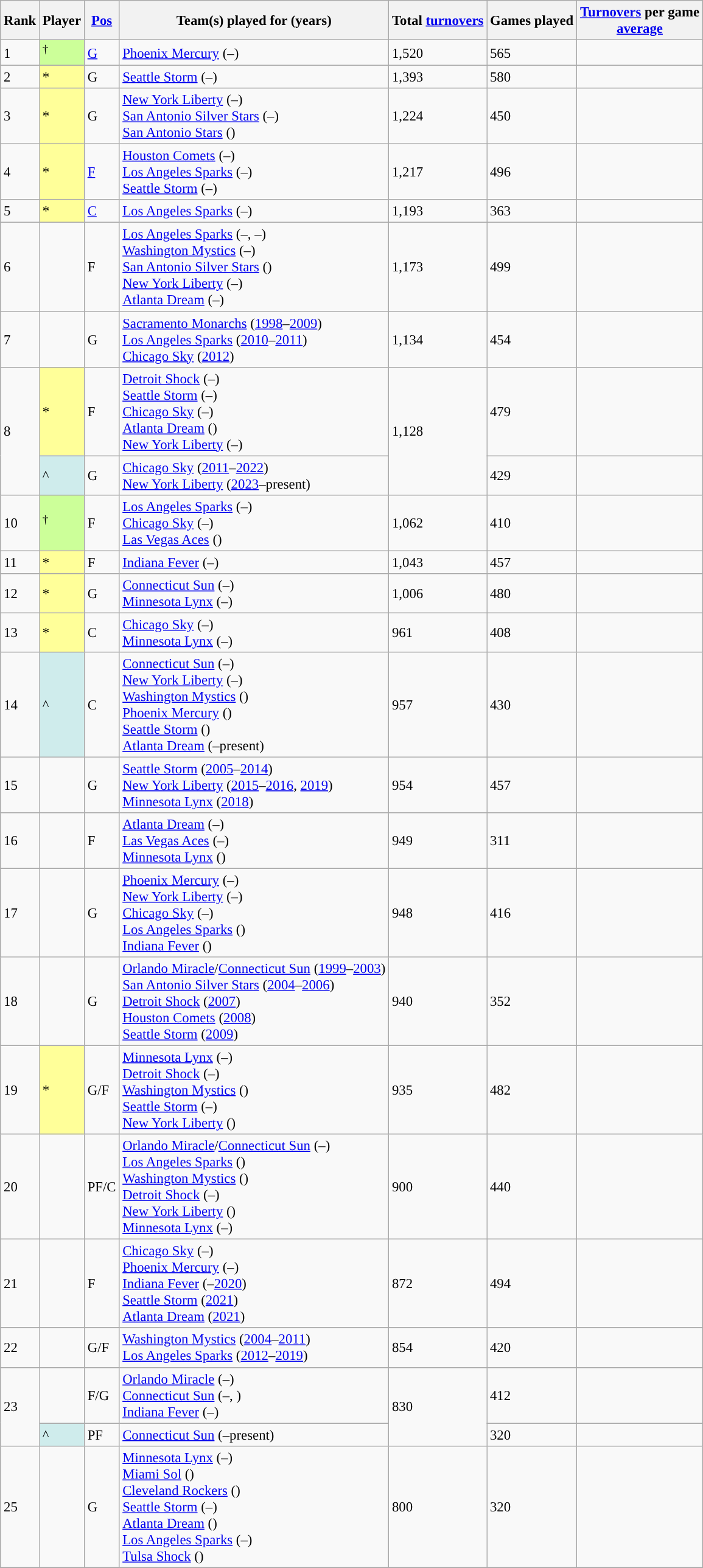<table class="wikitable sortable" style="font-size: 95%;">
<tr>
<th>Rank</th>
<th>Player</th>
<th><a href='#'>Pos</a></th>
<th class="unsortable">Team(s) played for (years)</th>
<th>Total <a href='#'>turnovers</a></th>
<th>Games played</th>
<th data-sort-type=number><a href='#'>Turnovers</a> per game<br><a href='#'>average</a></th>
</tr>
<tr>
<td>1</td>
<td bgcolor="#ccff99"><sup>†</sup></td>
<td><a href='#'>G</a></td>
<td><a href='#'>Phoenix Mercury</a> (–)</td>
<td>1,520</td>
<td>565</td>
<td></td>
</tr>
<tr>
<td>2</td>
<td bgcolor=FFFF99>*</td>
<td>G</td>
<td><a href='#'>Seattle Storm</a> (–)</td>
<td>1,393</td>
<td>580</td>
<td></td>
</tr>
<tr>
<td>3</td>
<td bgcolor="ffff99">*</td>
<td>G</td>
<td><a href='#'>New York Liberty</a> (–)<br> <a href='#'>San Antonio Silver Stars</a> (–)<br> <a href='#'>San Antonio Stars</a> ()</td>
<td>1,224</td>
<td>450</td>
<td></td>
</tr>
<tr>
<td>4</td>
<td bgcolor="ffff99">*</td>
<td><a href='#'>F</a></td>
<td><a href='#'>Houston Comets</a> (–)<br><a href='#'>Los Angeles Sparks</a> (–)<br><a href='#'>Seattle Storm</a> (–)</td>
<td>1,217</td>
<td>496</td>
<td></td>
</tr>
<tr>
<td>5</td>
<td bgcolor="ffff99">*</td>
<td><a href='#'>C</a></td>
<td><a href='#'>Los Angeles Sparks</a> (–)</td>
<td>1,193</td>
<td>363</td>
<td></td>
</tr>
<tr>
<td>6</td>
<td></td>
<td>F</td>
<td><a href='#'>Los Angeles Sparks</a> (–, –)<br><a href='#'>Washington Mystics</a> (–)<br><a href='#'>San Antonio Silver Stars</a> ()<br><a href='#'>New York Liberty</a> (–)<br><a href='#'>Atlanta Dream</a> (–)</td>
<td>1,173</td>
<td>499</td>
<td></td>
</tr>
<tr>
<td>7</td>
<td></td>
<td>G</td>
<td><a href='#'>Sacramento Monarchs</a> (<a href='#'>1998</a>–<a href='#'>2009</a>)<br><a href='#'>Los Angeles Sparks</a> (<a href='#'>2010</a>–<a href='#'>2011</a>)<br><a href='#'>Chicago Sky</a> (<a href='#'>2012</a>)</td>
<td>1,134</td>
<td>454</td>
<td></td>
</tr>
<tr>
<td rowspan=2>8</td>
<td bgcolor="ffff99">*</td>
<td>F</td>
<td><a href='#'>Detroit Shock</a> (–)<br><a href='#'>Seattle Storm</a> (–)<br><a href='#'>Chicago Sky</a> (–)<br><a href='#'>Atlanta Dream</a> ()<br><a href='#'>New York Liberty</a> (–)</td>
<td rowspan=2>1,128</td>
<td>479</td>
<td></td>
</tr>
<tr>
<td style="background:#CFECEC">^</td>
<td>G</td>
<td><a href='#'>Chicago Sky</a> (<a href='#'>2011</a>–<a href='#'>2022</a>)<br><a href='#'>New York Liberty</a> (<a href='#'>2023</a>–present)</td>
<td>429</td>
<td></td>
</tr>
<tr>
<td>10</td>
<td bgcolor="CCFF99"><sup>†</sup></td>
<td>F</td>
<td><a href='#'>Los Angeles Sparks</a> (–)<br> <a href='#'>Chicago Sky</a> (–)<br> <a href='#'>Las Vegas Aces</a> ()</td>
<td>1,062</td>
<td>410</td>
<td></td>
</tr>
<tr>
<td>11</td>
<td bgcolor="ffff99">*</td>
<td>F</td>
<td><a href='#'>Indiana Fever</a> (–)</td>
<td>1,043</td>
<td>457</td>
<td></td>
</tr>
<tr>
<td>12</td>
<td bgcolor="ffff99">*</td>
<td>G</td>
<td><a href='#'>Connecticut Sun</a> (–)<br><a href='#'>Minnesota Lynx</a> (–)</td>
<td>1,006</td>
<td>480</td>
<td></td>
</tr>
<tr>
<td>13</td>
<td bgcolor=FFFF99>*</td>
<td>C</td>
<td><a href='#'>Chicago Sky</a> (–)<br><a href='#'>Minnesota Lynx</a> (–)</td>
<td>961</td>
<td>408</td>
<td></td>
</tr>
<tr>
<td>14</td>
<td style="background:#CFECEC">^</td>
<td>C</td>
<td><a href='#'>Connecticut Sun</a> (–)<br><a href='#'>New York Liberty</a> (–)<br><a href='#'>Washington Mystics</a> ()<br><a href='#'>Phoenix Mercury</a> ()<br><a href='#'>Seattle Storm</a> ()<br><a href='#'>Atlanta Dream</a> (–present)</td>
<td>957</td>
<td>430</td>
<td></td>
</tr>
<tr>
<td>15</td>
<td></td>
<td>G</td>
<td><a href='#'>Seattle Storm</a> (<a href='#'>2005</a>–<a href='#'>2014</a>)<br><a href='#'>New York Liberty</a> (<a href='#'>2015</a>–<a href='#'>2016</a>, <a href='#'>2019</a>)<br><a href='#'>Minnesota Lynx</a> (<a href='#'>2018</a>)</td>
<td>954</td>
<td>457</td>
<td></td>
</tr>
<tr>
<td>16</td>
<td></td>
<td>F</td>
<td><a href='#'>Atlanta Dream</a> (–)<br> <a href='#'>Las Vegas Aces</a> (–)<br> <a href='#'>Minnesota Lynx</a> ()</td>
<td>949</td>
<td>311</td>
<td></td>
</tr>
<tr>
<td>17</td>
<td></td>
<td>G</td>
<td><a href='#'>Phoenix Mercury</a> (–)<br><a href='#'>New York Liberty</a> (–)<br><a href='#'>Chicago Sky</a> (–)<br><a href='#'>Los Angeles Sparks</a> ()<br><a href='#'>Indiana Fever</a> ()</td>
<td>948</td>
<td>416</td>
<td></td>
</tr>
<tr>
<td>18</td>
<td></td>
<td>G</td>
<td><a href='#'>Orlando Miracle</a>/<a href='#'>Connecticut Sun</a> (<a href='#'>1999</a>–<a href='#'>2003</a>)<br><a href='#'>San Antonio Silver Stars</a> (<a href='#'>2004</a>–<a href='#'>2006</a>)<br><a href='#'>Detroit Shock</a> (<a href='#'>2007</a>)<br><a href='#'>Houston Comets</a> (<a href='#'>2008</a>)<br><a href='#'>Seattle Storm</a> (<a href='#'>2009</a>)</td>
<td>940</td>
<td>352</td>
<td></td>
</tr>
<tr>
<td>19</td>
<td bgcolor="ffff99">*</td>
<td>G/F</td>
<td><a href='#'>Minnesota Lynx</a> (–)<br><a href='#'>Detroit Shock</a> (–)<br><a href='#'>Washington Mystics</a> ()<br><a href='#'>Seattle Storm</a> (–)<br><a href='#'>New York Liberty</a> ()</td>
<td>935</td>
<td>482</td>
<td></td>
</tr>
<tr>
<td>20</td>
<td></td>
<td>PF/C</td>
<td><a href='#'>Orlando Miracle</a>/<a href='#'>Connecticut Sun</a> (–)<br><a href='#'>Los Angeles Sparks</a> ()<br><a href='#'>Washington Mystics</a> ()<br><a href='#'>Detroit Shock</a> (–)<br><a href='#'>New York Liberty</a> ()<br><a href='#'>Minnesota Lynx</a> (–)</td>
<td>900</td>
<td>440</td>
<td></td>
</tr>
<tr>
<td>21</td>
<td></td>
<td>F</td>
<td><a href='#'>Chicago Sky</a> (–)<br><a href='#'>Phoenix Mercury</a> (–)<br><a href='#'>Indiana Fever</a> (–<a href='#'>2020</a>)<br><a href='#'>Seattle Storm</a> (<a href='#'>2021</a>)<br><a href='#'>Atlanta Dream</a> (<a href='#'>2021</a>)</td>
<td>872</td>
<td>494</td>
<td></td>
</tr>
<tr>
<td>22</td>
<td></td>
<td>G/F</td>
<td><a href='#'>Washington Mystics</a> (<a href='#'>2004</a>–<a href='#'>2011</a>)<br><a href='#'>Los Angeles Sparks</a> (<a href='#'>2012</a>–<a href='#'>2019</a>)</td>
<td>854</td>
<td>420</td>
<td></td>
</tr>
<tr>
<td rowspan=2>23</td>
<td></td>
<td>F/G</td>
<td><a href='#'>Orlando Miracle</a> (–)<br><a href='#'>Connecticut Sun</a> (–, )<br><a href='#'>Indiana Fever</a> (–)</td>
<td rowspan=2>830</td>
<td>412</td>
<td></td>
</tr>
<tr>
<td style="background:#CFECEC">^</td>
<td>PF</td>
<td><a href='#'>Connecticut Sun</a> (–present)</td>
<td>320</td>
<td></td>
</tr>
<tr>
<td>25</td>
<td></td>
<td>G</td>
<td><a href='#'>Minnesota Lynx</a> (–)<br><a href='#'>Miami Sol</a> ()<br><a href='#'>Cleveland Rockers</a> ()<br><a href='#'>Seattle Storm</a> (–)<br><a href='#'>Atlanta Dream</a> ()<br><a href='#'>Los Angeles Sparks</a> (–)<br><a href='#'>Tulsa Shock</a> ()</td>
<td>800</td>
<td>320</td>
<td></td>
</tr>
<tr>
</tr>
</table>
